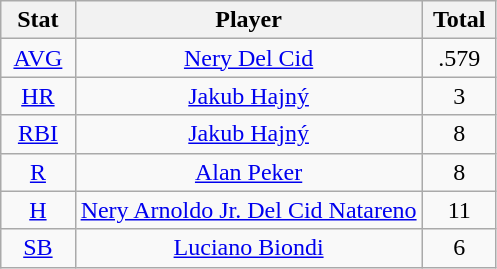<table class="wikitable" style="text-align:center;">
<tr>
<th style="width:15%;">Stat</th>
<th>Player</th>
<th style="width:15%;">Total</th>
</tr>
<tr>
<td><a href='#'>AVG</a></td>
<td> <a href='#'>Nery Del Cid</a></td>
<td>.579</td>
</tr>
<tr>
<td><a href='#'>HR</a></td>
<td> <a href='#'>Jakub Hajný</a></td>
<td>3</td>
</tr>
<tr>
<td><a href='#'>RBI</a></td>
<td> <a href='#'>Jakub Hajný</a></td>
<td>8</td>
</tr>
<tr>
<td><a href='#'>R</a></td>
<td> <a href='#'>Alan Peker</a></td>
<td>8</td>
</tr>
<tr>
<td><a href='#'>H</a></td>
<td> <a href='#'>Nery Arnoldo Jr. Del Cid Natareno</a></td>
<td>11</td>
</tr>
<tr>
<td><a href='#'>SB</a></td>
<td> <a href='#'>Luciano Biondi</a></td>
<td>6</td>
</tr>
</table>
